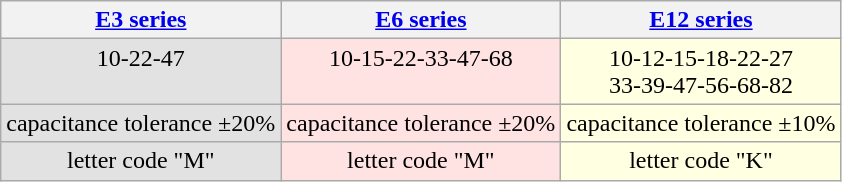<table class="wikitable" style="text-align:center;">
<tr>
<th bgcolor="#e2e2e2"><a href='#'>E3 series</a></th>
<th bgcolor="#ffe2e2"><a href='#'>E6 series</a></th>
<th bgcolor="#ffffe2"><a href='#'>E12 series</a></th>
</tr>
<tr valign=top>
<td bgcolor="#e2e2e2">10-22-47</td>
<td bgcolor="#ffe2e2">10-15-22-33-47-68</td>
<td bgcolor="#ffffe2">10-12-15-18-22-27<br>33-39-47-56-68-82</td>
</tr>
<tr valign=top>
<td bgcolor="#e2e2e2">capacitance tolerance ±20%</td>
<td bgcolor="#ffe2e2">capacitance tolerance ±20%</td>
<td bgcolor="#ffffe2">capacitance tolerance ±10%</td>
</tr>
<tr valign=top>
<td bgcolor="#e2e2e2">letter code "M"</td>
<td bgcolor="#ffe2e2">letter code "M"</td>
<td bgcolor="#ffffe2">letter code "K"</td>
</tr>
</table>
